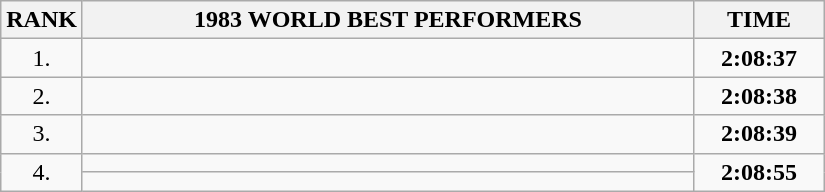<table class=wikitable>
<tr>
<th>RANK</th>
<th align="center" style="width: 25em">1983 WORLD BEST PERFORMERS</th>
<th align="center" style="width: 5em">TIME</th>
</tr>
<tr>
<td align="center">1.</td>
<td></td>
<td align="center"><strong>2:08:37</strong></td>
</tr>
<tr>
<td align="center">2.</td>
<td></td>
<td align="center"><strong>2:08:38</strong></td>
</tr>
<tr>
<td align="center">3.</td>
<td></td>
<td align="center"><strong>2:08:39</strong></td>
</tr>
<tr>
<td rowspan=2 align="center">4.</td>
<td></td>
<td rowspan=2 align="center"><strong>2:08:55</strong></td>
</tr>
<tr>
<td></td>
</tr>
</table>
